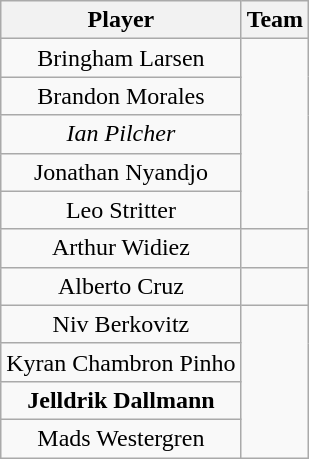<table class="wikitable" style="text-align: center;">
<tr>
<th>Player</th>
<th>Team</th>
</tr>
<tr>
<td>Bringham Larsen</td>
<td rowspan=5></td>
</tr>
<tr>
<td>Brandon Morales</td>
</tr>
<tr>
<td><em>Ian Pilcher</em></td>
</tr>
<tr>
<td>Jonathan Nyandjo</td>
</tr>
<tr>
<td>Leo Stritter</td>
</tr>
<tr>
<td>Arthur Widiez</td>
<td></td>
</tr>
<tr>
<td>Alberto Cruz</td>
<td></td>
</tr>
<tr>
<td>Niv Berkovitz</td>
<td rowspan=4></td>
</tr>
<tr>
<td>Kyran Chambron Pinho</td>
</tr>
<tr>
<td><strong>Jelldrik Dallmann</strong></td>
</tr>
<tr>
<td>Mads Westergren</td>
</tr>
</table>
